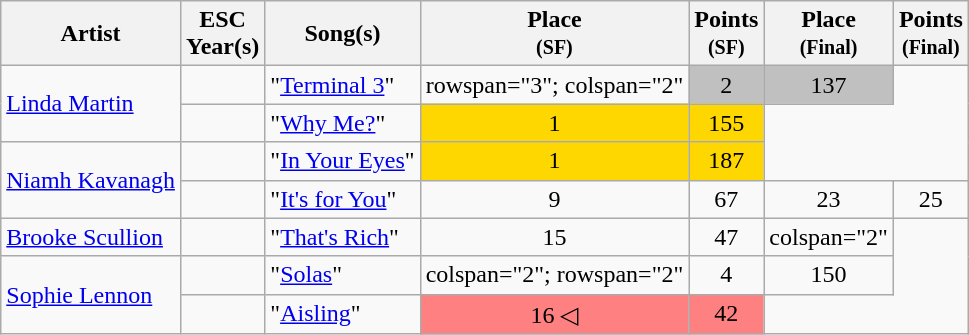<table class="wikitable mw-collapsible">
<tr>
<th>Artist</th>
<th>ESC<br>Year(s)</th>
<th>Song(s)</th>
<th>Place<br><small>(SF)</small></th>
<th>Points<br><small>(SF)</small></th>
<th>Place<br><small>(Final)</small></th>
<th>Points<br><small>(Final)</small></th>
</tr>
<tr>
<td rowspan="2"><a href='#'>Linda Martin</a></td>
<td align="center"></td>
<td>"<a href='#'>Terminal 3</a>"</td>
<td>rowspan="3"; colspan="2" </td>
<td align="center" bgcolor="silver">2</td>
<td align="center" bgcolor="silver">137</td>
</tr>
<tr>
<td align="center"></td>
<td>"<a href='#'>Why Me?</a>"</td>
<td align="center" bgcolor="gold">1</td>
<td align="center" bgcolor="gold">155</td>
</tr>
<tr>
<td rowspan="2"><a href='#'>Niamh Kavanagh</a></td>
<td align="center"></td>
<td>"<a href='#'>In Your Eyes</a>"</td>
<td align="center" bgcolor="gold">1</td>
<td align="center" bgcolor="gold">187</td>
</tr>
<tr>
<td align="center"></td>
<td>"<a href='#'>It's for You</a>"</td>
<td align="center">9</td>
<td align="center">67</td>
<td align="center">23</td>
<td align="center">25</td>
</tr>
<tr>
<td><a href='#'>Brooke Scullion</a></td>
<td align="center"></td>
<td>"<a href='#'>That's Rich</a>"</td>
<td align="center">15</td>
<td align="center">47</td>
<td>colspan="2" </td>
</tr>
<tr>
<td rowspan="2"><a href='#'>Sophie Lennon</a></td>
<td align="center"></td>
<td>"<a href='#'>Solas</a>"</td>
<td>colspan="2"; rowspan="2" </td>
<td align="center">4</td>
<td align="center">150</td>
</tr>
<tr>
<td align="center"></td>
<td>"<a href='#'>Aisling</a>" </td>
<td style="text-align:center; background-color:#FE8080;">16 ◁</td>
<td style="text-align:center; background-color:#FE8080;">42</td>
</tr>
</table>
